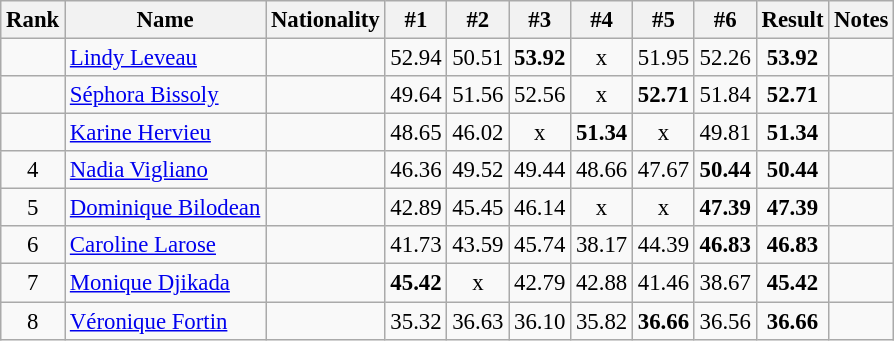<table class="wikitable sortable" style="text-align:center;font-size:95%">
<tr>
<th>Rank</th>
<th>Name</th>
<th>Nationality</th>
<th>#1</th>
<th>#2</th>
<th>#3</th>
<th>#4</th>
<th>#5</th>
<th>#6</th>
<th>Result</th>
<th>Notes</th>
</tr>
<tr>
<td></td>
<td align=left><a href='#'>Lindy Leveau</a></td>
<td align=left></td>
<td>52.94</td>
<td>50.51</td>
<td><strong>53.92</strong></td>
<td>x</td>
<td>51.95</td>
<td>52.26</td>
<td><strong>53.92</strong></td>
<td></td>
</tr>
<tr>
<td></td>
<td align=left><a href='#'>Séphora Bissoly</a></td>
<td align=left></td>
<td>49.64</td>
<td>51.56</td>
<td>52.56</td>
<td>x</td>
<td><strong>52.71</strong></td>
<td>51.84</td>
<td><strong>52.71</strong></td>
<td></td>
</tr>
<tr>
<td></td>
<td align=left><a href='#'>Karine Hervieu</a></td>
<td align=left></td>
<td>48.65</td>
<td>46.02</td>
<td>x</td>
<td><strong>51.34</strong></td>
<td>x</td>
<td>49.81</td>
<td><strong>51.34</strong></td>
<td></td>
</tr>
<tr>
<td>4</td>
<td align=left><a href='#'>Nadia Vigliano</a></td>
<td align=left></td>
<td>46.36</td>
<td>49.52</td>
<td>49.44</td>
<td>48.66</td>
<td>47.67</td>
<td><strong>50.44</strong></td>
<td><strong>50.44</strong></td>
<td></td>
</tr>
<tr>
<td>5</td>
<td align=left><a href='#'>Dominique Bilodean</a></td>
<td align=left></td>
<td>42.89</td>
<td>45.45</td>
<td>46.14</td>
<td>x</td>
<td>x</td>
<td><strong>47.39</strong></td>
<td><strong>47.39</strong></td>
<td></td>
</tr>
<tr>
<td>6</td>
<td align=left><a href='#'>Caroline Larose</a></td>
<td align=left></td>
<td>41.73</td>
<td>43.59</td>
<td>45.74</td>
<td>38.17</td>
<td>44.39</td>
<td><strong>46.83</strong></td>
<td><strong>46.83</strong></td>
<td></td>
</tr>
<tr>
<td>7</td>
<td align=left><a href='#'>Monique Djikada</a></td>
<td align=left></td>
<td><strong>45.42</strong></td>
<td>x</td>
<td>42.79</td>
<td>42.88</td>
<td>41.46</td>
<td>38.67</td>
<td><strong>45.42</strong></td>
<td></td>
</tr>
<tr>
<td>8</td>
<td align=left><a href='#'>Véronique Fortin</a></td>
<td align=left></td>
<td>35.32</td>
<td>36.63</td>
<td>36.10</td>
<td>35.82</td>
<td><strong>36.66</strong></td>
<td>36.56</td>
<td><strong>36.66</strong></td>
<td></td>
</tr>
</table>
